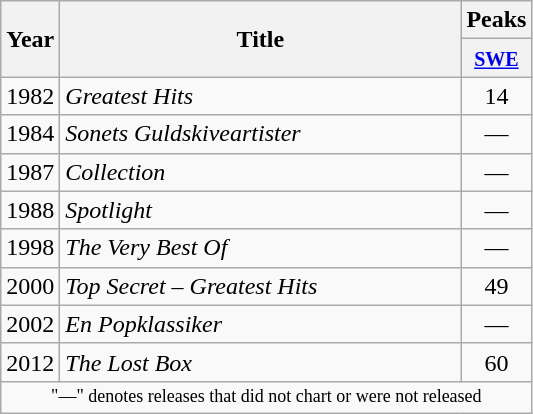<table class="wikitable" style="text-align:center">
<tr>
<th rowspan="2">Year</th>
<th rowspan="2" style="width:260px;">Title</th>
<th>Peaks</th>
</tr>
<tr>
<th style="width:30px;"><small><a href='#'>SWE</a></small><br></th>
</tr>
<tr>
<td>1982</td>
<td align="left"><em>Greatest Hits</em></td>
<td>14</td>
</tr>
<tr>
<td>1984</td>
<td align="left"><em>Sonets Guldskiveartister</em></td>
<td>—</td>
</tr>
<tr>
<td>1987</td>
<td align="left"><em>Collection</em></td>
<td>—</td>
</tr>
<tr>
<td>1988</td>
<td align="left"><em>Spotlight</em></td>
<td>—</td>
</tr>
<tr>
<td>1998</td>
<td align="left"><em>The Very Best Of</em></td>
<td>—</td>
</tr>
<tr>
<td>2000</td>
<td align="left"><em>Top Secret – Greatest Hits</em></td>
<td>49</td>
</tr>
<tr>
<td>2002</td>
<td align="left"><em>En Popklassiker</em></td>
<td>—</td>
</tr>
<tr>
<td>2012</td>
<td align="left"><em>The Lost Box</em></td>
<td>60</td>
</tr>
<tr>
<td colspan="3" style="font-size:9pt">"—" denotes releases that did not chart or were not released</td>
</tr>
</table>
